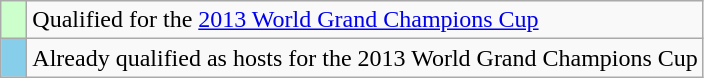<table class="wikitable" style="text-align:left;">
<tr>
<td width=10px bgcolor=#ccffcc></td>
<td>Qualified for the <a href='#'>2013 World Grand Champions Cup</a></td>
</tr>
<tr>
<td width=10px bgcolor=#87ceeb></td>
<td>Already qualified as hosts for the 2013 World Grand Champions Cup</td>
</tr>
</table>
